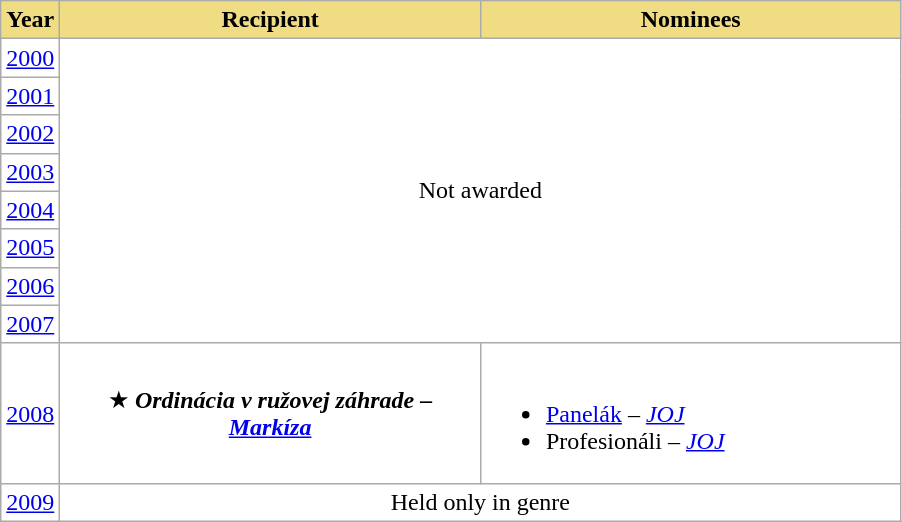<table class=wikitable sortable style="background:white">
<tr>
<th style=background:#F0DC82>Year</th>
<th style=background:#F0DC82 width=273>Recipient</th>
<th style=background:#F0DC82 width=273>Nominees</th>
</tr>
<tr>
<td><a href='#'>2000</a></td>
<td rowspan=8 colspan=2 align=center>Not awarded</td>
</tr>
<tr>
<td><a href='#'>2001</a></td>
</tr>
<tr>
<td><a href='#'>2002</a></td>
</tr>
<tr>
<td><a href='#'>2003</a></td>
</tr>
<tr>
<td><a href='#'>2004</a></td>
</tr>
<tr>
<td><a href='#'>2005</a></td>
</tr>
<tr>
<td><a href='#'>2006</a></td>
</tr>
<tr>
<td><a href='#'>2007</a></td>
</tr>
<tr>
<td><a href='#'>2008</a></td>
<td align=center>★ <strong><em>Ordinácia v ružovej záhrade<em> – <a href='#'>Markíza</a><strong></td>
<td><br><ul><li></em><a href='#'>Panelák</a><em> – <a href='#'>JOJ</a></li><li></em>Profesionáli<em> – <a href='#'>JOJ</a></li></ul></td>
</tr>
<tr>
<td><a href='#'>2009</a></td>
<td colspan=2 align=center>Held only in genre</td>
</tr>
</table>
